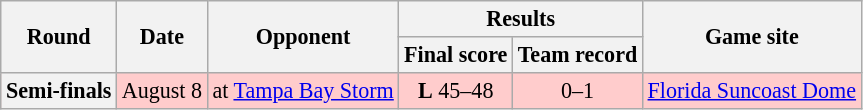<table class="wikitable" style="font-size: 92%;" "align=center">
<tr>
<th rowspan="2">Round</th>
<th rowspan="2">Date</th>
<th rowspan="2">Opponent</th>
<th colspan="2">Results</th>
<th rowspan="2">Game site</th>
</tr>
<tr>
<th>Final score</th>
<th>Team record</th>
</tr>
<tr style="background:#fcc">
<th>Semi-finals</th>
<td style="text-align:center;">August 8</td>
<td style="text-align:center;">at <a href='#'>Tampa Bay Storm</a></td>
<td style="text-align:center;"><strong>L</strong> 45–48</td>
<td style="text-align:center;">0–1</td>
<td style="text-align:center;"><a href='#'>Florida Suncoast Dome</a></td>
</tr>
</table>
